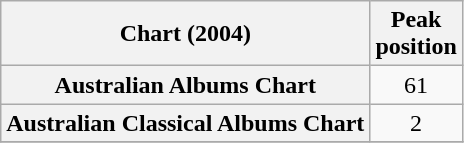<table class="wikitable sortable plainrowheaders" style="text-align:center;">
<tr>
<th scope="col">Chart (2004)</th>
<th scope="col">Peak<br>position</th>
</tr>
<tr>
<th scope="row">Australian Albums Chart</th>
<td>61</td>
</tr>
<tr>
<th scope="row">Australian Classical Albums Chart</th>
<td>2</td>
</tr>
<tr>
</tr>
</table>
